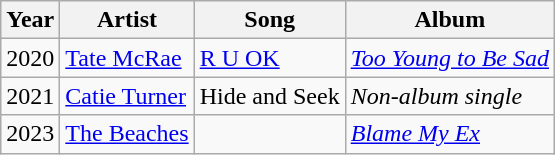<table class="wikitable">
<tr>
<th>Year</th>
<th>Artist</th>
<th>Song</th>
<th>Album</th>
</tr>
<tr>
<td>2020</td>
<td><a href='#'>Tate McRae</a></td>
<td><a href='#'>R U OK</a></td>
<td><em><a href='#'>Too Young to Be Sad</a></em></td>
</tr>
<tr>
<td>2021</td>
<td><a href='#'>Catie Turner</a></td>
<td>Hide and Seek</td>
<td><em>Non-album single</em></td>
</tr>
<tr>
<td>2023</td>
<td><a href='#'>The Beaches</a></td>
<td></td>
<td><em><a href='#'>Blame My Ex</a></em></td>
</tr>
</table>
